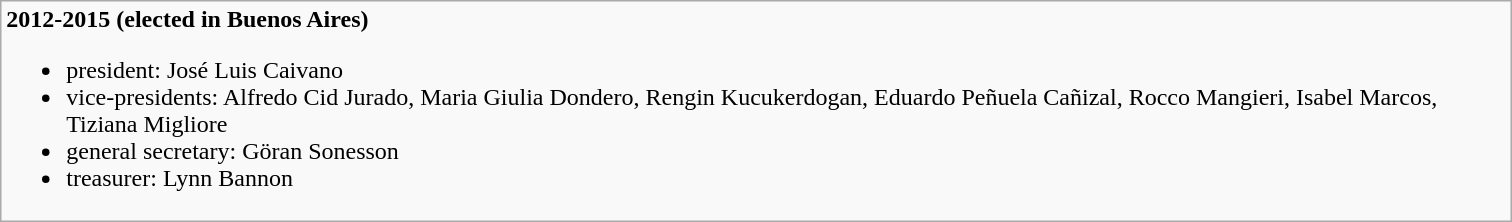<table class="wikitable">
<tr>
<td width="1000"><strong>2012-2015 (elected in Buenos Aires)</strong><br><ul><li>president:  José Luis Caivano</li><li>vice-presidents: Alfredo Cid Jurado, Maria Giulia Dondero, Rengin Kucukerdogan, Eduardo Peñuela Cañizal, Rocco Mangieri, Isabel Marcos, Tiziana Migliore</li><li>general secretary: Göran Sonesson</li><li>treasurer: Lynn Bannon</li></ul></td>
</tr>
</table>
